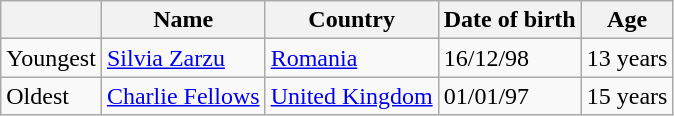<table class="wikitable">
<tr>
<th></th>
<th>Name</th>
<th>Country</th>
<th>Date of birth</th>
<th>Age</th>
</tr>
<tr>
<td>Youngest</td>
<td><a href='#'>Silvia Zarzu</a></td>
<td>  <a href='#'>Romania</a></td>
<td>16/12/98</td>
<td>13 years</td>
</tr>
<tr>
<td>Oldest</td>
<td><a href='#'>Charlie Fellows</a></td>
<td> <a href='#'>United Kingdom</a></td>
<td>01/01/97</td>
<td>15 years</td>
</tr>
</table>
